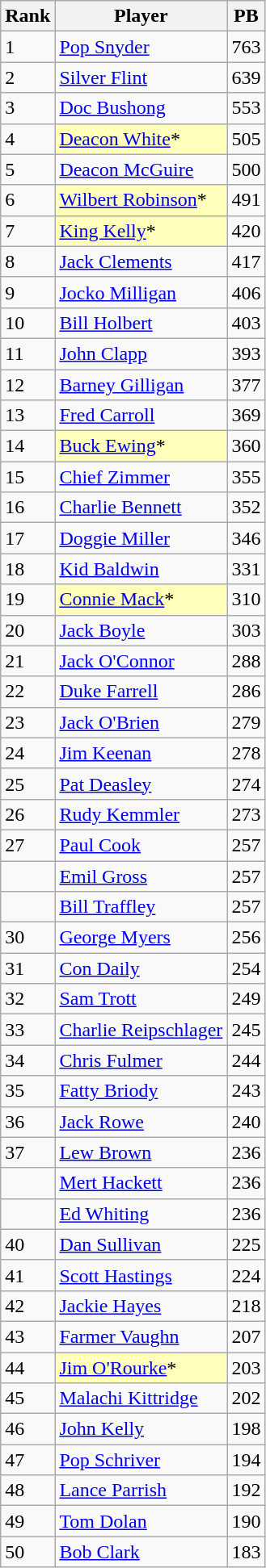<table class="wikitable" style="float:left;">
<tr>
<th>Rank</th>
<th>Player</th>
<th>PB</th>
</tr>
<tr>
<td>1</td>
<td><a href='#'>Pop Snyder</a></td>
<td>763</td>
</tr>
<tr>
<td>2</td>
<td><a href='#'>Silver Flint</a></td>
<td>639</td>
</tr>
<tr>
<td>3</td>
<td><a href='#'>Doc Bushong</a></td>
<td>553</td>
</tr>
<tr>
<td>4</td>
<td style="background:#ffffbb;"><a href='#'>Deacon White</a>*</td>
<td>505</td>
</tr>
<tr>
<td>5</td>
<td><a href='#'>Deacon McGuire</a></td>
<td>500</td>
</tr>
<tr>
<td>6</td>
<td style="background:#ffffbb;"><a href='#'>Wilbert Robinson</a>*</td>
<td>491</td>
</tr>
<tr>
<td>7</td>
<td style="background:#ffffbb;"><a href='#'>King Kelly</a>*</td>
<td>420</td>
</tr>
<tr>
<td>8</td>
<td><a href='#'>Jack Clements</a></td>
<td>417</td>
</tr>
<tr>
<td>9</td>
<td><a href='#'>Jocko Milligan</a></td>
<td>406</td>
</tr>
<tr>
<td>10</td>
<td><a href='#'>Bill Holbert</a></td>
<td>403</td>
</tr>
<tr>
<td>11</td>
<td><a href='#'>John Clapp</a></td>
<td>393</td>
</tr>
<tr>
<td>12</td>
<td><a href='#'>Barney Gilligan</a></td>
<td>377</td>
</tr>
<tr>
<td>13</td>
<td><a href='#'>Fred Carroll</a></td>
<td>369</td>
</tr>
<tr>
<td>14</td>
<td style="background:#ffffbb;"><a href='#'>Buck Ewing</a>*</td>
<td>360</td>
</tr>
<tr>
<td>15</td>
<td><a href='#'>Chief Zimmer</a></td>
<td>355</td>
</tr>
<tr>
<td>16</td>
<td><a href='#'>Charlie Bennett</a></td>
<td>352</td>
</tr>
<tr>
<td>17</td>
<td><a href='#'>Doggie Miller</a></td>
<td>346</td>
</tr>
<tr>
<td>18</td>
<td><a href='#'>Kid Baldwin</a></td>
<td>331</td>
</tr>
<tr>
<td>19</td>
<td style="background:#ffffbb;"><a href='#'>Connie Mack</a>*</td>
<td>310</td>
</tr>
<tr>
<td>20</td>
<td><a href='#'>Jack Boyle</a></td>
<td>303</td>
</tr>
<tr>
<td>21</td>
<td><a href='#'>Jack O'Connor</a></td>
<td>288</td>
</tr>
<tr>
<td>22</td>
<td><a href='#'>Duke Farrell</a></td>
<td>286</td>
</tr>
<tr>
<td>23</td>
<td><a href='#'>Jack O'Brien</a></td>
<td>279</td>
</tr>
<tr>
<td>24</td>
<td><a href='#'>Jim Keenan</a></td>
<td>278</td>
</tr>
<tr>
<td>25</td>
<td><a href='#'>Pat Deasley</a></td>
<td>274</td>
</tr>
<tr>
<td>26</td>
<td><a href='#'>Rudy Kemmler</a></td>
<td>273</td>
</tr>
<tr>
<td>27</td>
<td><a href='#'>Paul Cook</a></td>
<td>257</td>
</tr>
<tr>
<td></td>
<td><a href='#'>Emil Gross</a></td>
<td>257</td>
</tr>
<tr>
<td></td>
<td><a href='#'>Bill Traffley</a></td>
<td>257</td>
</tr>
<tr>
<td>30</td>
<td><a href='#'>George Myers</a></td>
<td>256</td>
</tr>
<tr>
<td>31</td>
<td><a href='#'>Con Daily</a></td>
<td>254</td>
</tr>
<tr>
<td>32</td>
<td><a href='#'>Sam Trott</a></td>
<td>249</td>
</tr>
<tr>
<td>33</td>
<td><a href='#'>Charlie Reipschlager</a></td>
<td>245</td>
</tr>
<tr>
<td>34</td>
<td><a href='#'>Chris Fulmer</a></td>
<td>244</td>
</tr>
<tr>
<td>35</td>
<td><a href='#'>Fatty Briody</a></td>
<td>243</td>
</tr>
<tr>
<td>36</td>
<td><a href='#'>Jack Rowe</a></td>
<td>240</td>
</tr>
<tr>
<td>37</td>
<td><a href='#'>Lew Brown</a></td>
<td>236</td>
</tr>
<tr>
<td></td>
<td><a href='#'>Mert Hackett</a></td>
<td>236</td>
</tr>
<tr>
<td></td>
<td><a href='#'>Ed Whiting</a></td>
<td>236</td>
</tr>
<tr>
<td>40</td>
<td><a href='#'>Dan Sullivan</a></td>
<td>225</td>
</tr>
<tr>
<td>41</td>
<td><a href='#'>Scott Hastings</a></td>
<td>224</td>
</tr>
<tr>
<td>42</td>
<td><a href='#'>Jackie Hayes</a></td>
<td>218</td>
</tr>
<tr>
<td>43</td>
<td><a href='#'>Farmer Vaughn</a></td>
<td>207</td>
</tr>
<tr>
<td>44</td>
<td style="background:#ffffbb;"><a href='#'>Jim O'Rourke</a>*</td>
<td>203</td>
</tr>
<tr>
<td>45</td>
<td><a href='#'>Malachi Kittridge</a></td>
<td>202</td>
</tr>
<tr>
<td>46</td>
<td><a href='#'>John Kelly</a></td>
<td>198</td>
</tr>
<tr>
<td>47</td>
<td><a href='#'>Pop Schriver</a></td>
<td>194</td>
</tr>
<tr>
<td>48</td>
<td><a href='#'>Lance Parrish</a></td>
<td>192</td>
</tr>
<tr>
<td>49</td>
<td><a href='#'>Tom Dolan</a></td>
<td>190</td>
</tr>
<tr>
<td>50</td>
<td><a href='#'>Bob Clark</a></td>
<td>183</td>
</tr>
</table>
